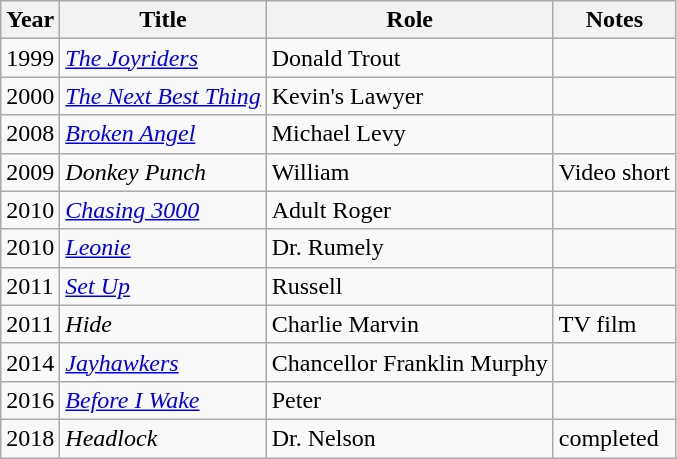<table class="wikitable sortable">
<tr>
<th>Year</th>
<th>Title</th>
<th>Role</th>
<th>Notes</th>
</tr>
<tr>
<td>1999</td>
<td><em><a href='#'>The Joyriders</a></em></td>
<td>Donald Trout</td>
<td></td>
</tr>
<tr>
<td>2000</td>
<td><em><a href='#'>The Next Best Thing</a></em></td>
<td>Kevin's Lawyer</td>
<td></td>
</tr>
<tr>
<td>2008</td>
<td><em><a href='#'>Broken Angel</a></em></td>
<td>Michael Levy</td>
<td></td>
</tr>
<tr>
<td>2009</td>
<td><em>Donkey Punch</em></td>
<td>William</td>
<td>Video short</td>
</tr>
<tr>
<td>2010</td>
<td><em><a href='#'>Chasing 3000</a></em></td>
<td>Adult Roger</td>
<td></td>
</tr>
<tr>
<td>2010</td>
<td><em><a href='#'>Leonie</a></em></td>
<td>Dr. Rumely</td>
<td></td>
</tr>
<tr>
<td>2011</td>
<td><em><a href='#'>Set Up</a></em></td>
<td>Russell</td>
<td></td>
</tr>
<tr>
<td>2011</td>
<td><em>Hide</em></td>
<td>Charlie Marvin</td>
<td>TV film</td>
</tr>
<tr>
<td>2014</td>
<td><em><a href='#'>Jayhawkers</a></em></td>
<td>Chancellor Franklin Murphy</td>
<td></td>
</tr>
<tr>
<td>2016</td>
<td><em><a href='#'>Before I Wake</a></em></td>
<td>Peter</td>
<td></td>
</tr>
<tr>
<td>2018</td>
<td><em>Headlock</em></td>
<td>Dr. Nelson</td>
<td>completed</td>
</tr>
</table>
